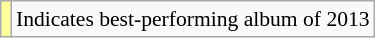<table class="wikitable plainrowheaders" style="font-size:90%;">
<tr>
<td style="background-color:#FFFF99"></td>
<td>Indicates best-performing album of 2013</td>
</tr>
</table>
